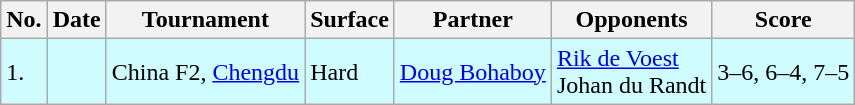<table class="sortable wikitable">
<tr>
<th>No.</th>
<th>Date</th>
<th>Tournament</th>
<th>Surface</th>
<th>Partner</th>
<th>Opponents</th>
<th class="unsortable">Score</th>
</tr>
<tr style="background:#cffcff;">
<td>1.</td>
<td></td>
<td>China F2, <a href='#'>Chengdu</a></td>
<td>Hard</td>
<td> <a href='#'>Doug Bohaboy</a></td>
<td> <a href='#'>Rik de Voest</a> <br>  Johan du Randt</td>
<td>3–6, 6–4, 7–5</td>
</tr>
</table>
